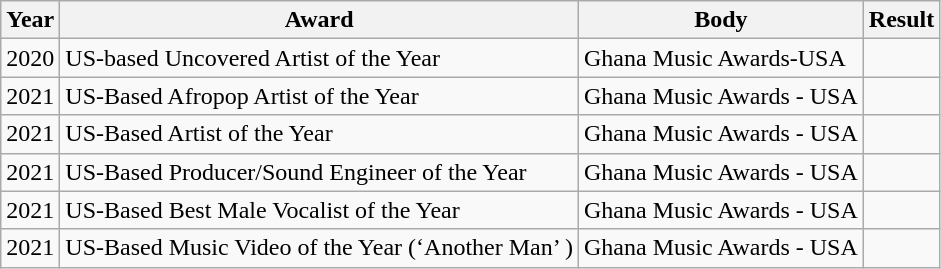<table class="wikitable plainrowheaders sortable">
<tr>
<th>Year</th>
<th>Award</th>
<th>Body</th>
<th>Result</th>
</tr>
<tr>
<td>2020</td>
<td>US-based Uncovered Artist of the Year</td>
<td>Ghana Music Awards-USA</td>
<td></td>
</tr>
<tr>
<td>2021</td>
<td>US-Based Afropop Artist of the Year</td>
<td>Ghana Music Awards - USA</td>
<td></td>
</tr>
<tr>
<td>2021</td>
<td>US-Based Artist of the Year</td>
<td>Ghana Music Awards - USA</td>
<td></td>
</tr>
<tr>
<td>2021</td>
<td>US-Based Producer/Sound Engineer of the Year</td>
<td>Ghana Music Awards - USA</td>
<td></td>
</tr>
<tr>
<td>2021</td>
<td>US-Based Best Male Vocalist of the Year</td>
<td>Ghana Music Awards - USA</td>
<td></td>
</tr>
<tr>
<td>2021</td>
<td>US-Based Music Video of the Year (‘Another Man’ )</td>
<td>Ghana Music Awards - USA</td>
<td></td>
</tr>
</table>
